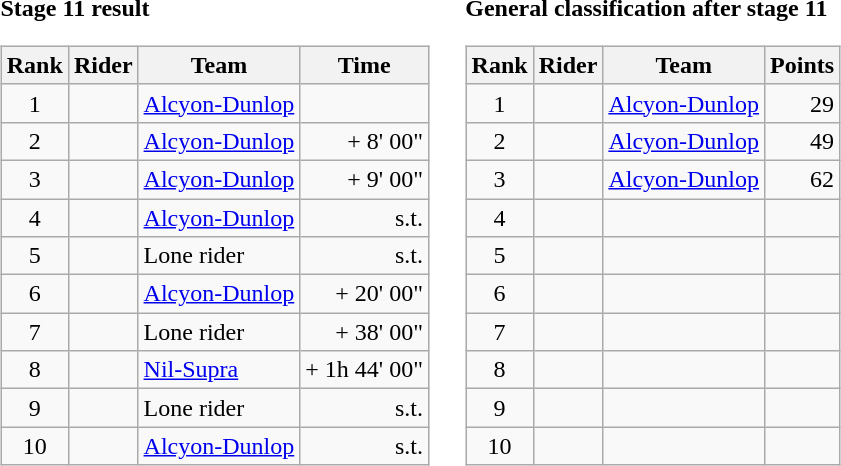<table>
<tr>
<td><strong>Stage 11 result</strong><br><table class="wikitable">
<tr>
<th scope="col">Rank</th>
<th scope="col">Rider</th>
<th scope="col">Team</th>
<th scope="col">Time</th>
</tr>
<tr>
<td style="text-align:center;">1</td>
<td></td>
<td><a href='#'>Alcyon-Dunlop</a></td>
<td style="text-align:right;"></td>
</tr>
<tr>
<td style="text-align:center;">2</td>
<td></td>
<td><a href='#'>Alcyon-Dunlop</a></td>
<td style="text-align:right;">+ 8' 00"</td>
</tr>
<tr>
<td style="text-align:center;">3</td>
<td></td>
<td><a href='#'>Alcyon-Dunlop</a></td>
<td style="text-align:right;">+ 9' 00"</td>
</tr>
<tr>
<td style="text-align:center;">4</td>
<td></td>
<td><a href='#'>Alcyon-Dunlop</a></td>
<td style="text-align:right;">s.t.</td>
</tr>
<tr>
<td style="text-align:center;">5</td>
<td></td>
<td>Lone rider</td>
<td style="text-align:right;">s.t.</td>
</tr>
<tr>
<td style="text-align:center;">6</td>
<td></td>
<td><a href='#'>Alcyon-Dunlop</a></td>
<td style="text-align:right;">+ 20' 00"</td>
</tr>
<tr>
<td style="text-align:center;">7</td>
<td></td>
<td>Lone rider</td>
<td style="text-align:right;">+ 38' 00"</td>
</tr>
<tr>
<td style="text-align:center;">8</td>
<td></td>
<td><a href='#'>Nil-Supra</a></td>
<td style="text-align:right;">+ 1h 44' 00"</td>
</tr>
<tr>
<td style="text-align:center;">9</td>
<td></td>
<td>Lone rider</td>
<td style="text-align:right;">s.t.</td>
</tr>
<tr>
<td style="text-align:center;">10</td>
<td></td>
<td><a href='#'>Alcyon-Dunlop</a></td>
<td style="text-align:right;">s.t.</td>
</tr>
</table>
</td>
<td></td>
<td><strong>General classification after stage 11</strong><br><table class="wikitable">
<tr>
<th scope="col">Rank</th>
<th scope="col">Rider</th>
<th scope="col">Team</th>
<th scope="col">Points</th>
</tr>
<tr>
<td style="text-align:center;">1</td>
<td></td>
<td><a href='#'>Alcyon-Dunlop</a></td>
<td style="text-align:right;">29</td>
</tr>
<tr>
<td style="text-align:center;">2</td>
<td></td>
<td><a href='#'>Alcyon-Dunlop</a></td>
<td style="text-align:right;">49</td>
</tr>
<tr>
<td style="text-align:center;">3</td>
<td></td>
<td><a href='#'>Alcyon-Dunlop</a></td>
<td style="text-align:right;">62</td>
</tr>
<tr>
<td style="text-align:center;">4</td>
<td></td>
<td></td>
<td></td>
</tr>
<tr>
<td style="text-align:center;">5</td>
<td></td>
<td></td>
<td></td>
</tr>
<tr>
<td style="text-align:center;">6</td>
<td></td>
<td></td>
<td></td>
</tr>
<tr>
<td style="text-align:center;">7</td>
<td></td>
<td></td>
<td></td>
</tr>
<tr>
<td style="text-align:center;">8</td>
<td></td>
<td></td>
<td></td>
</tr>
<tr>
<td style="text-align:center;">9</td>
<td></td>
<td></td>
<td></td>
</tr>
<tr>
<td style="text-align:center;">10</td>
<td></td>
<td></td>
<td></td>
</tr>
</table>
</td>
</tr>
</table>
